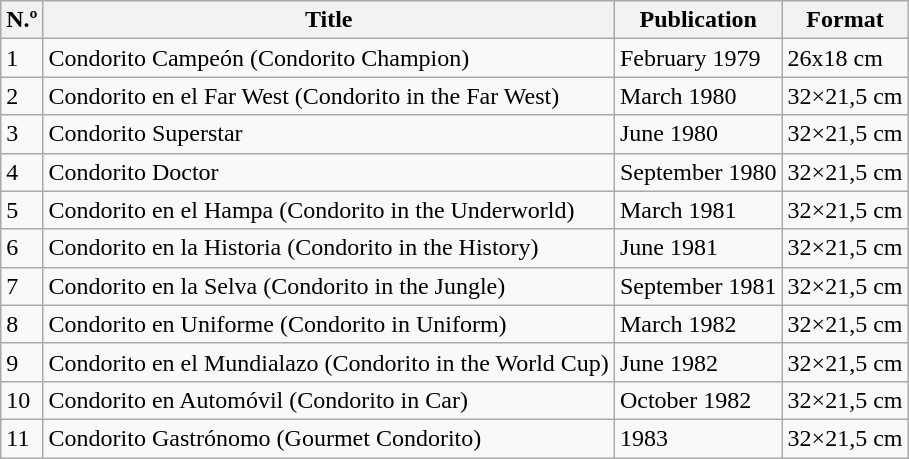<table class="wikitable">
<tr>
<th>N.º</th>
<th>Title</th>
<th>Publication</th>
<th>Format</th>
</tr>
<tr>
<td>1</td>
<td>Condorito Campeón (Condorito Champion)</td>
<td>February 1979</td>
<td>26x18 cm</td>
</tr>
<tr>
<td>2</td>
<td>Condorito en el Far West (Condorito in the Far West)</td>
<td>March 1980</td>
<td>32×21,5 cm</td>
</tr>
<tr>
<td>3</td>
<td>Condorito Superstar</td>
<td>June 1980</td>
<td>32×21,5 cm</td>
</tr>
<tr>
<td>4</td>
<td>Condorito Doctor</td>
<td>September 1980</td>
<td>32×21,5 cm</td>
</tr>
<tr>
<td>5</td>
<td>Condorito en el Hampa (Condorito in the Underworld)</td>
<td>March 1981</td>
<td>32×21,5 cm</td>
</tr>
<tr>
<td>6</td>
<td>Condorito en la Historia (Condorito in the History)</td>
<td>June 1981</td>
<td>32×21,5 cm</td>
</tr>
<tr>
<td>7</td>
<td>Condorito en la Selva (Condorito in the Jungle)</td>
<td>September 1981</td>
<td>32×21,5 cm</td>
</tr>
<tr>
<td>8</td>
<td>Condorito en Uniforme (Condorito in Uniform)</td>
<td>March 1982</td>
<td>32×21,5 cm</td>
</tr>
<tr>
<td>9</td>
<td>Condorito en el Mundialazo (Condorito in the World Cup)</td>
<td>June 1982</td>
<td>32×21,5 cm</td>
</tr>
<tr>
<td>10</td>
<td>Condorito en Automóvil (Condorito in Car)</td>
<td>October 1982</td>
<td>32×21,5 cm</td>
</tr>
<tr>
<td>11</td>
<td>Condorito Gastrónomo (Gourmet Condorito)</td>
<td>1983</td>
<td>32×21,5 cm</td>
</tr>
</table>
